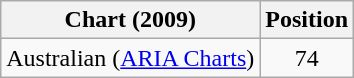<table class="wikitable">
<tr>
<th>Chart (2009)</th>
<th>Position</th>
</tr>
<tr>
<td>Australian (<a href='#'>ARIA Charts</a>)</td>
<td align="center">74</td>
</tr>
</table>
